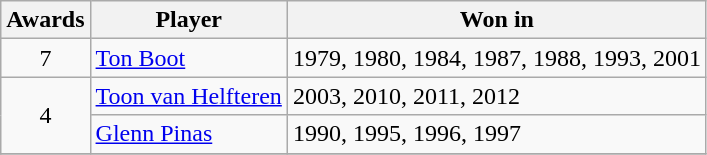<table class="wikitable">
<tr>
<th>Awards</th>
<th>Player</th>
<th>Won in</th>
</tr>
<tr>
<td rowspan=1 align="center">7</td>
<td><a href='#'>Ton Boot</a></td>
<td>1979, 1980, 1984, 1987, 1988, 1993, 2001</td>
</tr>
<tr>
<td rowspan=2 align="center">4</td>
<td><a href='#'>Toon van Helfteren</a></td>
<td>2003, 2010, 2011, 2012</td>
</tr>
<tr>
<td><a href='#'>Glenn Pinas</a></td>
<td>1990, 1995, 1996, 1997</td>
</tr>
<tr>
</tr>
</table>
